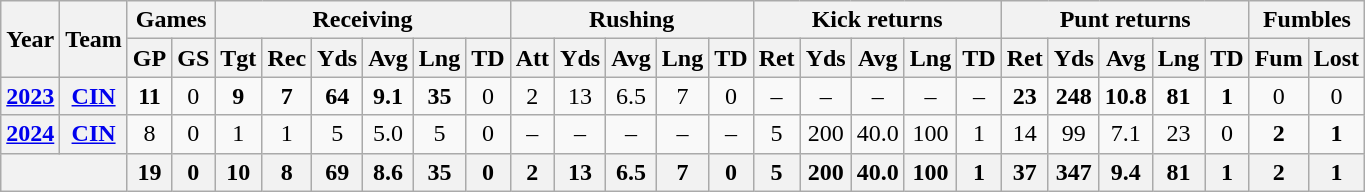<table class="wikitable" style="text-align:center;">
<tr>
<th rowspan="2">Year</th>
<th rowspan="2">Team</th>
<th colspan="2">Games</th>
<th colspan="6">Receiving</th>
<th colspan="5">Rushing</th>
<th colspan="5">Kick returns</th>
<th colspan="5">Punt returns</th>
<th colspan="2">Fumbles</th>
</tr>
<tr>
<th>GP</th>
<th>GS</th>
<th>Tgt</th>
<th>Rec</th>
<th>Yds</th>
<th>Avg</th>
<th>Lng</th>
<th>TD</th>
<th>Att</th>
<th>Yds</th>
<th>Avg</th>
<th>Lng</th>
<th>TD</th>
<th>Ret</th>
<th>Yds</th>
<th>Avg</th>
<th>Lng</th>
<th>TD</th>
<th>Ret</th>
<th>Yds</th>
<th>Avg</th>
<th>Lng</th>
<th>TD</th>
<th>Fum</th>
<th>Lost</th>
</tr>
<tr>
<th><a href='#'>2023</a></th>
<th><a href='#'>CIN</a></th>
<td><strong>11</strong></td>
<td>0</td>
<td><strong>9</strong></td>
<td><strong>7</strong></td>
<td><strong>64</strong></td>
<td><strong>9.1</strong></td>
<td><strong>35</strong></td>
<td>0</td>
<td>2</td>
<td>13</td>
<td>6.5</td>
<td>7</td>
<td>0</td>
<td>–</td>
<td>–</td>
<td>–</td>
<td>–</td>
<td>–</td>
<td><strong>23</strong></td>
<td><strong>248</strong></td>
<td><strong>10.8</strong></td>
<td><strong>81</strong></td>
<td><strong>1</strong></td>
<td>0</td>
<td>0</td>
</tr>
<tr>
<th><a href='#'>2024</a></th>
<th><a href='#'>CIN</a></th>
<td>8</td>
<td>0</td>
<td>1</td>
<td>1</td>
<td>5</td>
<td>5.0</td>
<td>5</td>
<td>0</td>
<td>–</td>
<td>–</td>
<td>–</td>
<td>–</td>
<td>–</td>
<td>5</td>
<td>200</td>
<td>40.0</td>
<td>100</td>
<td>1</td>
<td>14</td>
<td>99</td>
<td>7.1</td>
<td>23</td>
<td>0</td>
<td><strong>2</strong></td>
<td><strong>1</strong></td>
</tr>
<tr>
<th colspan="2"></th>
<th>19</th>
<th>0</th>
<th>10</th>
<th>8</th>
<th>69</th>
<th>8.6</th>
<th>35</th>
<th>0</th>
<th>2</th>
<th>13</th>
<th>6.5</th>
<th>7</th>
<th>0</th>
<th>5</th>
<th>200</th>
<th>40.0</th>
<th>100</th>
<th>1</th>
<th>37</th>
<th>347</th>
<th>9.4</th>
<th>81</th>
<th>1</th>
<th>2</th>
<th>1</th>
</tr>
</table>
